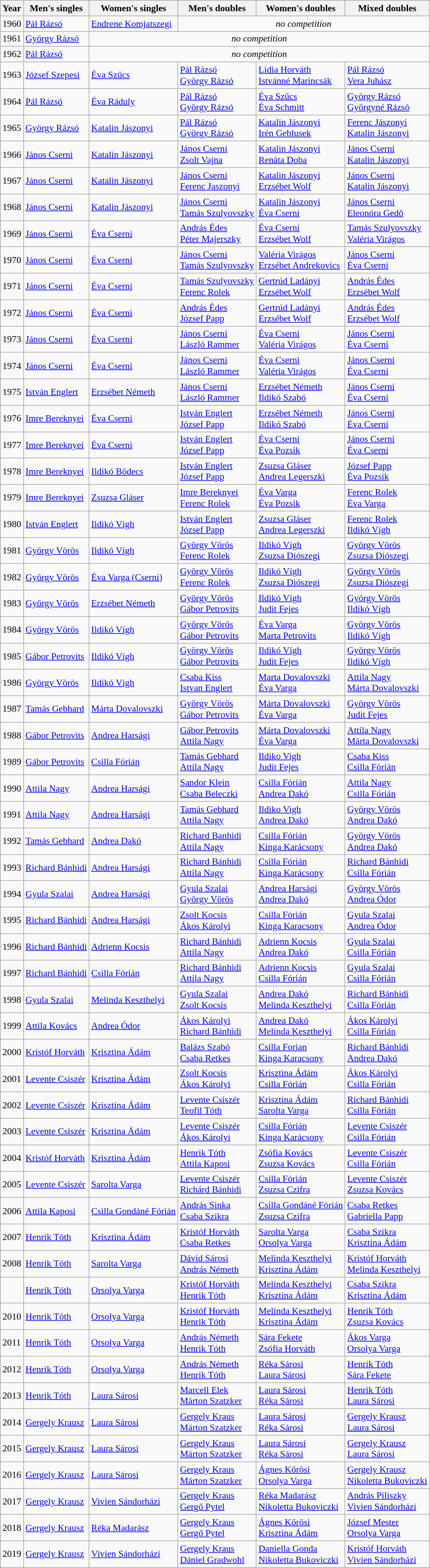<table class=wikitable style="font-size:90%;">
<tr>
<th>Year</th>
<th>Men's singles</th>
<th>Women's singles</th>
<th>Men's doubles</th>
<th>Women's doubles</th>
<th>Mixed doubles</th>
</tr>
<tr>
<td>1960</td>
<td><a href='#'>Pál Rázsó</a></td>
<td><a href='#'>Endrene Komjatszegi</a></td>
<td colspan=3 align=center><em>no competition</em></td>
</tr>
<tr>
<td>1961</td>
<td><a href='#'>György Rázsó</a></td>
<td colspan=4 align=center><em>no competition</em></td>
</tr>
<tr>
<td>1962</td>
<td><a href='#'>Pál Rázsó</a></td>
<td colspan=4 align=center><em>no competition</em></td>
</tr>
<tr>
<td>1963</td>
<td><a href='#'>József Szepesi</a></td>
<td><a href='#'>Éva Szűcs</a></td>
<td><a href='#'>Pál Rázsó</a><br><a href='#'>György Rázsó</a></td>
<td><a href='#'>Lídia Horváth</a><br><a href='#'>Istvánné Marincsák</a></td>
<td><a href='#'>Pál Rázsó</a><br><a href='#'>Vera Juhász</a></td>
</tr>
<tr>
<td>1964</td>
<td><a href='#'>Pál Rázsó</a></td>
<td><a href='#'>Éva Ráduly</a></td>
<td><a href='#'>Pál Rázsó</a><br><a href='#'>György Rázsó</a></td>
<td><a href='#'>Éva Szűcs</a><br><a href='#'>Éva Schmitt</a></td>
<td><a href='#'>György Rázsó</a><br><a href='#'>Györgyné Rázsó</a></td>
</tr>
<tr>
<td>1965</td>
<td><a href='#'>György Rázsó</a></td>
<td><a href='#'>Katalin Jászonyi</a></td>
<td><a href='#'>Pál Rázsó</a><br><a href='#'>György Rázsó</a></td>
<td><a href='#'>Katalin Jászonyi</a><br><a href='#'>Irén Geblusek</a></td>
<td><a href='#'>Ferenc Jászonyi</a><br><a href='#'>Katalin Jászonyi</a></td>
</tr>
<tr>
<td>1966</td>
<td><a href='#'>János Cserni</a></td>
<td><a href='#'>Katalin Jászonyi</a></td>
<td><a href='#'>János Cserni</a><br><a href='#'>Zsolt Vajna</a></td>
<td><a href='#'>Katalin Jászonyi</a><br><a href='#'>Renáta Doba</a></td>
<td><a href='#'>János Cserni</a><br><a href='#'>Katalin Jászonyi</a></td>
</tr>
<tr>
<td>1967</td>
<td><a href='#'>János Cserni</a></td>
<td><a href='#'>Katalin Jászonyi</a></td>
<td><a href='#'>János Cserni</a><br><a href='#'>Ferenc Jaszonyi</a></td>
<td><a href='#'>Katalin Jászonyi</a><br><a href='#'>Erzsébet Wolf</a></td>
<td><a href='#'>János Cserni</a><br><a href='#'>Katalin Jászonyi</a></td>
</tr>
<tr>
<td>1968</td>
<td><a href='#'>János Cserni</a></td>
<td><a href='#'>Katalin Jászonyi</a></td>
<td><a href='#'>János Cserni</a><br><a href='#'>Tamás Szulyovszky</a></td>
<td><a href='#'>Katalin Jászonyi</a><br><a href='#'>Éva Cserni</a></td>
<td><a href='#'>János Cserni</a><br><a href='#'>Eleonóra Gedô</a></td>
</tr>
<tr>
<td>1969</td>
<td><a href='#'>János Cserni</a></td>
<td><a href='#'>Éva Cserni</a></td>
<td><a href='#'>András Édes</a><br><a href='#'>Péter Majerszky</a></td>
<td><a href='#'>Éva Cserni</a><br><a href='#'>Erzsébet Wolf</a></td>
<td><a href='#'>Tamás Szulyovszky</a><br><a href='#'>Valéria Virágos</a></td>
</tr>
<tr>
<td>1970</td>
<td><a href='#'>János Cserni</a></td>
<td><a href='#'>Éva Cserni</a></td>
<td><a href='#'>János Cserni</a><br><a href='#'>Tamás Szulyovszky</a></td>
<td><a href='#'>Valéria Virágos</a><br><a href='#'>Erzsébet Andrekovics</a></td>
<td><a href='#'>János Cserni</a><br><a href='#'>Éva Cserni</a></td>
</tr>
<tr>
<td>1971</td>
<td><a href='#'>János Cserni</a></td>
<td><a href='#'>Éva Cserni</a></td>
<td><a href='#'>Tamás Szulyovszky</a><br><a href='#'>Ferenc Rolek</a></td>
<td><a href='#'>Gertrúd Ladányi</a><br><a href='#'>Erzsébet Wolf</a></td>
<td><a href='#'>András Édes</a><br><a href='#'>Erzsébet Wolf</a></td>
</tr>
<tr>
<td>1972</td>
<td><a href='#'>János Cserni</a></td>
<td><a href='#'>Éva Cserni</a></td>
<td><a href='#'>András Édes</a><br><a href='#'>József Papp</a></td>
<td><a href='#'>Gertrúd Ladányi</a><br><a href='#'>Erzsébet Wolf</a></td>
<td><a href='#'>András Édes</a><br><a href='#'>Erzsébet Wolf</a></td>
</tr>
<tr>
<td>1973</td>
<td><a href='#'>János Cserni</a></td>
<td><a href='#'>Éva Cserni</a></td>
<td><a href='#'>János Cserni</a><br><a href='#'>László Rammer</a></td>
<td><a href='#'>Éva Cserni</a><br><a href='#'>Valéria Virágos</a></td>
<td><a href='#'>János Cserni</a><br><a href='#'>Éva Cserni</a></td>
</tr>
<tr>
<td>1974</td>
<td><a href='#'>János Cserni</a></td>
<td><a href='#'>Éva Cserni</a></td>
<td><a href='#'>János Cserni</a><br><a href='#'>László Rammer</a></td>
<td><a href='#'>Éva Cserni</a><br><a href='#'>Valéria Virágos</a></td>
<td><a href='#'>János Cserni</a><br><a href='#'>Éva Cserni</a></td>
</tr>
<tr>
<td>1975</td>
<td><a href='#'>István Englert</a></td>
<td><a href='#'>Erzsébet Németh</a></td>
<td><a href='#'>János Cserni</a><br><a href='#'>László Rammer</a></td>
<td><a href='#'>Erzsébet Németh</a><br><a href='#'>Ildikó Szabó</a></td>
<td><a href='#'>János Cserni</a><br><a href='#'>Éva Cserni</a></td>
</tr>
<tr>
<td>1976</td>
<td><a href='#'>Imre Bereknyei</a></td>
<td><a href='#'>Éva Cserni</a></td>
<td><a href='#'>István Englert</a><br><a href='#'>József Papp</a></td>
<td><a href='#'>Erzsébet Németh</a><br><a href='#'>Ildikó Szabó</a></td>
<td><a href='#'>János Cserni</a><br><a href='#'>Éva Cserni</a></td>
</tr>
<tr>
<td>1977</td>
<td><a href='#'>Imre Bereknyei</a></td>
<td><a href='#'>Éva Cserni</a></td>
<td><a href='#'>István Englert</a><br><a href='#'>József Papp</a></td>
<td><a href='#'>Éva Cserni</a><br><a href='#'>Éva Pozsik</a></td>
<td><a href='#'>János Cserni</a><br><a href='#'>Éva Cserni</a></td>
</tr>
<tr>
<td>1978</td>
<td><a href='#'>Imre Bereknyei</a></td>
<td><a href='#'>Ildikó Bödecs</a></td>
<td><a href='#'>István Englert</a><br><a href='#'>József Papp</a></td>
<td><a href='#'>Zsuzsa Gláser</a><br><a href='#'>Andrea Legerszki</a></td>
<td><a href='#'>József Papp</a><br><a href='#'>Éva Pozsik</a></td>
</tr>
<tr>
<td>1979</td>
<td><a href='#'>Imre Bereknyei</a></td>
<td><a href='#'>Zsuzsa Gláser</a></td>
<td><a href='#'>Imre Bereknyei</a><br><a href='#'>Ferenc Rolek</a></td>
<td><a href='#'>Éva Varga</a><br><a href='#'>Éva Pozsik</a></td>
<td><a href='#'>Ferenc Rolek</a><br><a href='#'>Éva Varga</a></td>
</tr>
<tr>
<td>1980</td>
<td><a href='#'>István Englert</a></td>
<td><a href='#'>Ildikó Vígh</a></td>
<td><a href='#'>István Englert</a><br><a href='#'>József Papp</a></td>
<td><a href='#'>Zsuzsa Gláser </a><br><a href='#'>Andrea Legerszki</a></td>
<td><a href='#'>Ferenc Rolek</a><br><a href='#'>Ildikó Vígh</a></td>
</tr>
<tr>
<td>1981</td>
<td><a href='#'>György Vörös</a></td>
<td><a href='#'>Ildikó Vígh</a></td>
<td><a href='#'>György Vörös</a><br><a href='#'>Ferenc Rolek</a></td>
<td><a href='#'>Ildikó Vígh</a><br><a href='#'>Zsuzsa Diószegi</a></td>
<td><a href='#'>György Vörös</a><br><a href='#'>Zsuzsa Diószegi</a></td>
</tr>
<tr>
<td>1982</td>
<td><a href='#'>György Vörös</a></td>
<td><a href='#'>Éva Varga (Cserni)</a></td>
<td><a href='#'>György Vörös</a><br><a href='#'>Ferenc Rolek</a></td>
<td><a href='#'>Ildikó Vígh</a><br><a href='#'>Zsuzsa Diószegi</a></td>
<td><a href='#'>György Vörös</a><br><a href='#'>Zsuzsa Diószegi</a></td>
</tr>
<tr>
<td>1983</td>
<td><a href='#'>György Vörös</a></td>
<td><a href='#'>Erzsébet Németh</a></td>
<td><a href='#'>György Vörös</a><br><a href='#'>Gábor Petrovits</a></td>
<td><a href='#'>Ildikó Vígh</a><br><a href='#'>Judit Fejes</a></td>
<td><a href='#'>György Vörös</a><br><a href='#'>Ildikó Vígh</a></td>
</tr>
<tr>
<td>1984</td>
<td><a href='#'>György Vörös</a></td>
<td><a href='#'>Ildikó Vígh</a></td>
<td><a href='#'>György Vörös</a><br><a href='#'>Gábor Petrovits</a></td>
<td><a href='#'>Éva Varga</a><br><a href='#'>Marta Petrovits</a></td>
<td><a href='#'>György Vörös</a><br><a href='#'>Ildikó Vígh</a></td>
</tr>
<tr>
<td>1985</td>
<td><a href='#'>Gábor Petrovits</a></td>
<td><a href='#'>Ildikó Vígh</a></td>
<td><a href='#'>György Vörös</a><br><a href='#'>Gábor Petrovits</a></td>
<td><a href='#'>Ildikó Vígh</a><br><a href='#'>Judit Fejes</a></td>
<td><a href='#'>György Vörös</a><br><a href='#'>Ildikó Vígh</a></td>
</tr>
<tr>
<td>1986</td>
<td><a href='#'>György Vörös</a></td>
<td><a href='#'>Ildikó Vígh</a></td>
<td><a href='#'>Csaba Kiss</a><br><a href='#'>Istvan Englert</a></td>
<td><a href='#'>Marta Dovalovszki</a><br><a href='#'>Éva Varga</a></td>
<td><a href='#'>Attila Nagy</a><br><a href='#'>Márta Dovalovszki</a></td>
</tr>
<tr>
<td>1987</td>
<td><a href='#'>Tamás Gebhard</a></td>
<td><a href='#'>Márta Dovalovszki</a></td>
<td><a href='#'>György Vörös</a><br><a href='#'>Gábor Petrovits</a></td>
<td><a href='#'>Márta Dovalovszki</a><br><a href='#'>Éva Varga</a></td>
<td><a href='#'>György Vörös</a><br><a href='#'>Judit Fejes</a></td>
</tr>
<tr>
<td>1988</td>
<td><a href='#'>Gábor Petrovits</a></td>
<td><a href='#'>Andrea Harsági</a></td>
<td><a href='#'>Gábor Petrovits</a><br><a href='#'>Attila Nagy</a></td>
<td><a href='#'>Márta Dovalovszki</a><br><a href='#'>Éva Varga</a></td>
<td><a href='#'>Attila Nagy</a><br><a href='#'>Márta Dovalovszki</a></td>
</tr>
<tr>
<td>1989</td>
<td><a href='#'>Gábor Petrovits</a></td>
<td><a href='#'>Csilla Fórián</a></td>
<td><a href='#'>Tamás Gebhard</a><br><a href='#'>Attila Nagy</a></td>
<td><a href='#'>Ildiko Vigh</a><br><a href='#'>Judit Fejes</a></td>
<td><a href='#'>Csaba Kiss</a><br><a href='#'>Csilla Fórián</a></td>
</tr>
<tr>
<td>1990</td>
<td><a href='#'>Attila Nagy</a></td>
<td><a href='#'>Andrea Harsági</a></td>
<td><a href='#'>Sandor Klein</a><br><a href='#'>Csaba Beleczki</a></td>
<td><a href='#'>Csilla Fórián</a><br><a href='#'>Andrea Dakó</a></td>
<td><a href='#'>Attila Nagy</a><br><a href='#'>Csilla Fórián</a></td>
</tr>
<tr>
<td>1991</td>
<td><a href='#'>Attila Nagy</a></td>
<td><a href='#'>Andrea Harsági</a></td>
<td><a href='#'>Tamás Gebhard</a><br><a href='#'>Attila Nagy</a></td>
<td><a href='#'>Ildiko Vigh</a><br><a href='#'>Andrea Dakó</a></td>
<td><a href='#'>György Vörös</a><br><a href='#'>Andrea Dakó</a></td>
</tr>
<tr>
<td>1992</td>
<td><a href='#'>Tamás Gebhard</a></td>
<td><a href='#'>Andrea Dakó</a></td>
<td><a href='#'>Richard Banhidi</a><br><a href='#'>Attila Nagy</a></td>
<td><a href='#'>Csilla Fórián</a><br><a href='#'>Kinga Karácsony</a></td>
<td><a href='#'>György Vörös</a><br><a href='#'>Andrea Dakó</a></td>
</tr>
<tr>
<td>1993</td>
<td><a href='#'>Richard Bánhidi</a></td>
<td><a href='#'>Andrea Harsági</a></td>
<td><a href='#'>Richard Bánhidi</a><br><a href='#'>Attila Nagy</a></td>
<td><a href='#'>Csilla Fórián</a><br><a href='#'>Kinga Karácsony</a></td>
<td><a href='#'>Richard Bánhidi</a><br><a href='#'>Csilla Fórián</a></td>
</tr>
<tr>
<td>1994</td>
<td><a href='#'>Gyula Szalai</a></td>
<td><a href='#'>Andrea Harsági</a></td>
<td><a href='#'>Gyula Szalai</a><br><a href='#'>György Vörös</a></td>
<td><a href='#'>Andrea Harsági</a><br><a href='#'>Andrea Dakó</a></td>
<td><a href='#'>György Vörös</a><br><a href='#'>Andrea Ódor</a></td>
</tr>
<tr>
<td>1995</td>
<td><a href='#'>Richard Bánhidi</a></td>
<td><a href='#'>Andrea Harsági</a></td>
<td><a href='#'>Zsolt Kocsis</a><br><a href='#'>Ákos Károlyi</a></td>
<td><a href='#'>Csilla Fórián</a><br><a href='#'>Kinga Karacsony</a></td>
<td><a href='#'>Gyula Szalai</a><br><a href='#'>Andrea Ódor</a></td>
</tr>
<tr>
<td>1996</td>
<td><a href='#'>Richard Bánhidi</a></td>
<td><a href='#'>Adrienn Kocsis</a></td>
<td><a href='#'>Richard Bánhidi</a><br><a href='#'>Attila Nagy</a></td>
<td><a href='#'>Adrienn Kocsis</a><br><a href='#'>Andrea Dakó</a></td>
<td><a href='#'>Gyula Szalai</a><br><a href='#'>Csilla Fórián</a></td>
</tr>
<tr>
<td>1997</td>
<td><a href='#'>Richard Bánhidi</a></td>
<td><a href='#'>Csilla Fórián</a></td>
<td><a href='#'>Richard Bánhidi</a><br><a href='#'>Attila Nagy</a></td>
<td><a href='#'>Adrienn Kocsis</a><br><a href='#'>Csilla Fórián</a></td>
<td><a href='#'>Gyula Szalai</a><br><a href='#'>Csilla Fórián</a></td>
</tr>
<tr>
<td>1998</td>
<td><a href='#'>Gyula Szalai</a></td>
<td><a href='#'>Melinda Keszthelyi</a></td>
<td><a href='#'>Gyula Szalai</a><br><a href='#'>Zsolt Kocsis</a></td>
<td><a href='#'>Andrea Dakó</a><br><a href='#'>Melinda Keszthelyi</a></td>
<td><a href='#'>Richard Bánhidi</a><br><a href='#'>Csilla Fórián</a></td>
</tr>
<tr>
<td>1999</td>
<td><a href='#'>Attila Kovács</a></td>
<td><a href='#'>Andrea Ódor</a></td>
<td><a href='#'>Ákos Károlyi</a><br><a href='#'>Richard Bánhidi</a></td>
<td><a href='#'>Andrea Dakó</a><br><a href='#'>Melinda Keszthelyi</a></td>
<td><a href='#'>Ákos Károlyi</a><br><a href='#'>Csilla Fórián</a></td>
</tr>
<tr>
<td>2000</td>
<td><a href='#'>Kristóf Horváth</a></td>
<td><a href='#'>Krisztina Ádám</a></td>
<td><a href='#'>Balázs Szabó</a><br><a href='#'>Csaba Retkes</a></td>
<td><a href='#'>Csilla Forian</a><br><a href='#'>Kinga Karacsony</a></td>
<td><a href='#'>Richard Bánhidi</a><br><a href='#'>Andrea Dakó</a></td>
</tr>
<tr>
<td>2001</td>
<td><a href='#'>Levente Csiszér</a></td>
<td><a href='#'>Krisztina Ádám</a></td>
<td><a href='#'>Zsolt Kocsis</a><br><a href='#'>Ákos Károlyi</a></td>
<td><a href='#'>Krisztina Ádám</a><br><a href='#'>Csilla Fórián</a></td>
<td><a href='#'>Ákos Károlyi</a><br><a href='#'>Csilla Fórián</a></td>
</tr>
<tr>
<td>2002</td>
<td><a href='#'>Levente Csiszér</a></td>
<td><a href='#'>Krisztina Ádám</a></td>
<td><a href='#'>Levente Csiszér</a><br><a href='#'>Teofil Tóth</a></td>
<td><a href='#'>Krisztina Ádám</a><br><a href='#'>Sarolta Varga</a></td>
<td><a href='#'>Richard Bánhidi</a><br><a href='#'>Csilla Fórián</a></td>
</tr>
<tr>
<td>2003</td>
<td><a href='#'>Levente Csiszér</a></td>
<td><a href='#'>Krisztina Ádám</a></td>
<td><a href='#'>Levente Csiszér</a><br><a href='#'>Ákos Károlyi</a></td>
<td><a href='#'>Csilla Fórián</a><br><a href='#'>Kinga Karácsony</a></td>
<td><a href='#'>Levente Csiszér</a><br><a href='#'>Csilla Fórián</a></td>
</tr>
<tr>
<td>2004</td>
<td><a href='#'>Kristóf Horváth</a></td>
<td><a href='#'>Krisztina Ádám</a></td>
<td><a href='#'>Henrik Tóth</a><br><a href='#'>Attila Kaposi</a></td>
<td><a href='#'>Zsófia Kovács</a><br><a href='#'>Zsuzsa Kovács</a></td>
<td><a href='#'>Levente Csiszér</a><br><a href='#'>Csilla Fórián</a></td>
</tr>
<tr>
<td>2005</td>
<td><a href='#'>Levente Csiszér</a></td>
<td><a href='#'>Sarolta Varga</a></td>
<td><a href='#'>Levente Csiszér</a><br><a href='#'>Richárd Bánhidi</a></td>
<td><a href='#'>Csilla Fórián</a><br><a href='#'>Zsuzsa Czifra</a></td>
<td><a href='#'>Levente Csiszér</a><br><a href='#'>Zsuzsa Kovács</a></td>
</tr>
<tr>
<td>2006</td>
<td><a href='#'>Attila Kaposi</a></td>
<td><a href='#'>Csilla Gondáné Fórián</a></td>
<td><a href='#'>András Sinka</a><br><a href='#'>Csaba Szikra</a></td>
<td><a href='#'>Csilla Gondáné Fórián</a><br><a href='#'>Zsuzsa Czifra</a></td>
<td><a href='#'>Csaba Retkes</a><br><a href='#'>Gabriella Papp</a></td>
</tr>
<tr>
<td>2007</td>
<td><a href='#'>Henrik Tóth</a></td>
<td><a href='#'>Krisztina Ádám</a></td>
<td><a href='#'>Kristóf Horváth</a><br><a href='#'>Csaba Retkes</a></td>
<td><a href='#'>Sarolta Varga</a><br><a href='#'>Orsolya Varga</a></td>
<td><a href='#'>Csaba Szikra</a><br><a href='#'>Krisztina Ádám</a></td>
</tr>
<tr>
<td>2008</td>
<td><a href='#'>Henrik Tóth</a></td>
<td><a href='#'>Sarolta Varga</a></td>
<td><a href='#'>Dávid Sárosi</a><br><a href='#'>András Németh</a></td>
<td><a href='#'>Melinda Keszthelyi</a><br><a href='#'>Krisztina Ádám</a></td>
<td><a href='#'>Kristóf Horváth</a><br><a href='#'>Melinda Keszthelyi</a></td>
</tr>
<tr>
<td></td>
<td><a href='#'>Henrik Tóth</a></td>
<td><a href='#'>Orsolya Varga</a></td>
<td><a href='#'>Kristóf Horváth</a><br><a href='#'>Henrik Tóth</a></td>
<td><a href='#'>Melinda Keszthelyi</a><br><a href='#'>Krisztina Ádám</a></td>
<td><a href='#'>Csaba Szikra</a><br><a href='#'>Krisztina Ádám</a></td>
</tr>
<tr>
<td>2010</td>
<td><a href='#'>Henrik Tóth</a></td>
<td><a href='#'>Orsolya Varga</a></td>
<td><a href='#'>Kristóf Horváth</a><br><a href='#'>Henrik Tóth</a></td>
<td><a href='#'>Melinda Keszthelyi</a><br><a href='#'>Krisztina Ádám</a></td>
<td><a href='#'>Henrik Tóth</a><br><a href='#'>Zsuzsa Kovács</a></td>
</tr>
<tr>
<td>2011</td>
<td><a href='#'>Henrik Tóth</a></td>
<td><a href='#'>Orsolya Varga</a></td>
<td><a href='#'>András Németh</a><br><a href='#'>Henrik Tóth</a></td>
<td><a href='#'>Sára Fekete</a><br><a href='#'>Zsófia Horváth</a></td>
<td><a href='#'>Ákos Varga</a><br><a href='#'>Orsolya Varga</a></td>
</tr>
<tr>
<td>2012</td>
<td><a href='#'>Henrik Tóth</a></td>
<td><a href='#'>Orsolya Varga</a></td>
<td><a href='#'>András Németh</a><br><a href='#'>Henrik Tóth</a></td>
<td><a href='#'>Réka Sárosi</a><br><a href='#'>Laura Sárosi</a></td>
<td><a href='#'>Henrik Tóth</a><br><a href='#'>Sára Fekete</a></td>
</tr>
<tr>
<td>2013</td>
<td><a href='#'>Henrik Tóth</a></td>
<td><a href='#'>Laura Sárosi</a></td>
<td><a href='#'>Marcell Elek</a><br><a href='#'>Márton Szatzker</a></td>
<td><a href='#'>Laura Sárosi</a><br><a href='#'>Réka Sárosi</a></td>
<td><a href='#'>Henrik Tóth</a><br><a href='#'>Laura Sárosi</a></td>
</tr>
<tr>
<td>2014</td>
<td><a href='#'>Gergely Krausz</a></td>
<td><a href='#'>Laura Sárosi</a></td>
<td><a href='#'>Gergely Kraus</a><br><a href='#'>Márton Szatzker</a></td>
<td><a href='#'>Laura Sárosi</a><br><a href='#'>Réka Sárosi</a></td>
<td><a href='#'>Gergely Krausz</a><br><a href='#'>Laura Sárosi</a></td>
</tr>
<tr>
<td>2015</td>
<td><a href='#'>Gergely Krausz</a></td>
<td><a href='#'>Laura Sárosi</a></td>
<td><a href='#'>Gergely Kraus</a><br><a href='#'>Márton Szatzker</a></td>
<td><a href='#'>Laura Sárosi</a><br><a href='#'>Réka Sárosi</a></td>
<td><a href='#'>Gergely Krausz</a><br><a href='#'>Laura Sárosi</a></td>
</tr>
<tr>
<td>2016</td>
<td><a href='#'>Gergely Krausz</a></td>
<td><a href='#'>Laura Sárosi</a></td>
<td><a href='#'>Gergely Kraus</a><br><a href='#'>Márton Szatzker</a></td>
<td><a href='#'>Ágnes Kőrösi</a><br><a href='#'>Orsolya Varga</a></td>
<td><a href='#'>Gergely Krausz</a><br><a href='#'>Nikoletta Bukoviczki</a></td>
</tr>
<tr>
<td>2017</td>
<td><a href='#'>Gergely Krausz</a></td>
<td><a href='#'>Vivien Sándorházi</a></td>
<td><a href='#'>Gergely Kraus</a><br><a href='#'>Gergő Pytel</a></td>
<td><a href='#'>Réka Madarász</a><br><a href='#'>Nikoletta Bukoviczki</a></td>
<td><a href='#'>András Piliszky</a><br><a href='#'>Vivien Sándorházi</a></td>
</tr>
<tr>
<td>2018</td>
<td><a href='#'>Gergely Krausz</a></td>
<td><a href='#'>Réka Madarász</a></td>
<td><a href='#'>Gergely Kraus</a><br><a href='#'>Gergő Pytel</a></td>
<td><a href='#'>Ágnes Kőrösi</a><br><a href='#'>Krisztina Ádám</a></td>
<td><a href='#'>József Mester</a><br><a href='#'>Orsolya Varga</a></td>
</tr>
<tr>
<td>2019</td>
<td><a href='#'>Gergely Krausz</a></td>
<td><a href='#'>Vivien Sándorházi</a></td>
<td><a href='#'>Gergely Kraus</a><br><a href='#'>Dániel Gradwohl</a></td>
<td><a href='#'>Daniella Gonda</a><br><a href='#'>Nikoletta Bukoviczki</a></td>
<td><a href='#'>Kristóf Horváth</a><br><a href='#'>Vivien Sándorházi</a></td>
</tr>
</table>
